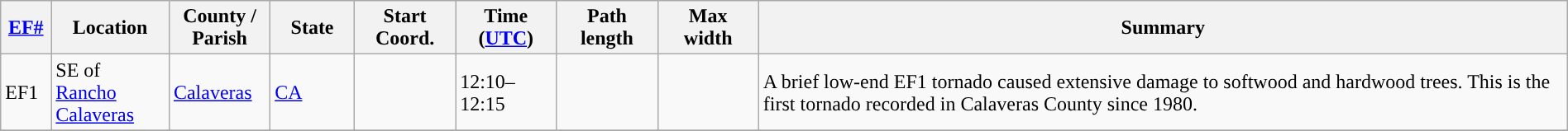<table class="wikitable sortable" style="width:100%;">
<tr>
<th scope="col"  style="width:3%; text-align:center;"><a href='#'>EF#</a></th>
<th scope="col"  style="width:7%; text-align:center;" class="unsortable">Location</th>
<th scope="col"  style="width:6%; text-align:center;" class="unsortable">County / Parish</th>
<th scope="col"  style="width:5%; text-align:center;">State</th>
<th scope="col"  style="width:6%; text-align:center;">Start Coord.</th>
<th scope="col"  style="width:6%; text-align:center;">Time (<a href='#'>UTC</a>)</th>
<th scope="col"  style="width:6%; text-align:center;">Path length</th>
<th scope="col"  style="width:6%; text-align:center;">Max width</th>
<th scope="col" class="unsortable" style="width:48%; text-align:center;">Summary</th>
</tr>
<tr>
<td>EF1</td>
<td>SE of <a href='#'>Rancho Calaveras</a></td>
<td><a href='#'>Calaveras</a></td>
<td><a href='#'>CA</a></td>
<td></td>
<td>12:10–12:15</td>
<td></td>
<td></td>
<td>A brief low-end EF1 tornado caused extensive damage to softwood and hardwood trees. This is the first tornado recorded in Calaveras County since 1980.</td>
</tr>
<tr>
</tr>
</table>
